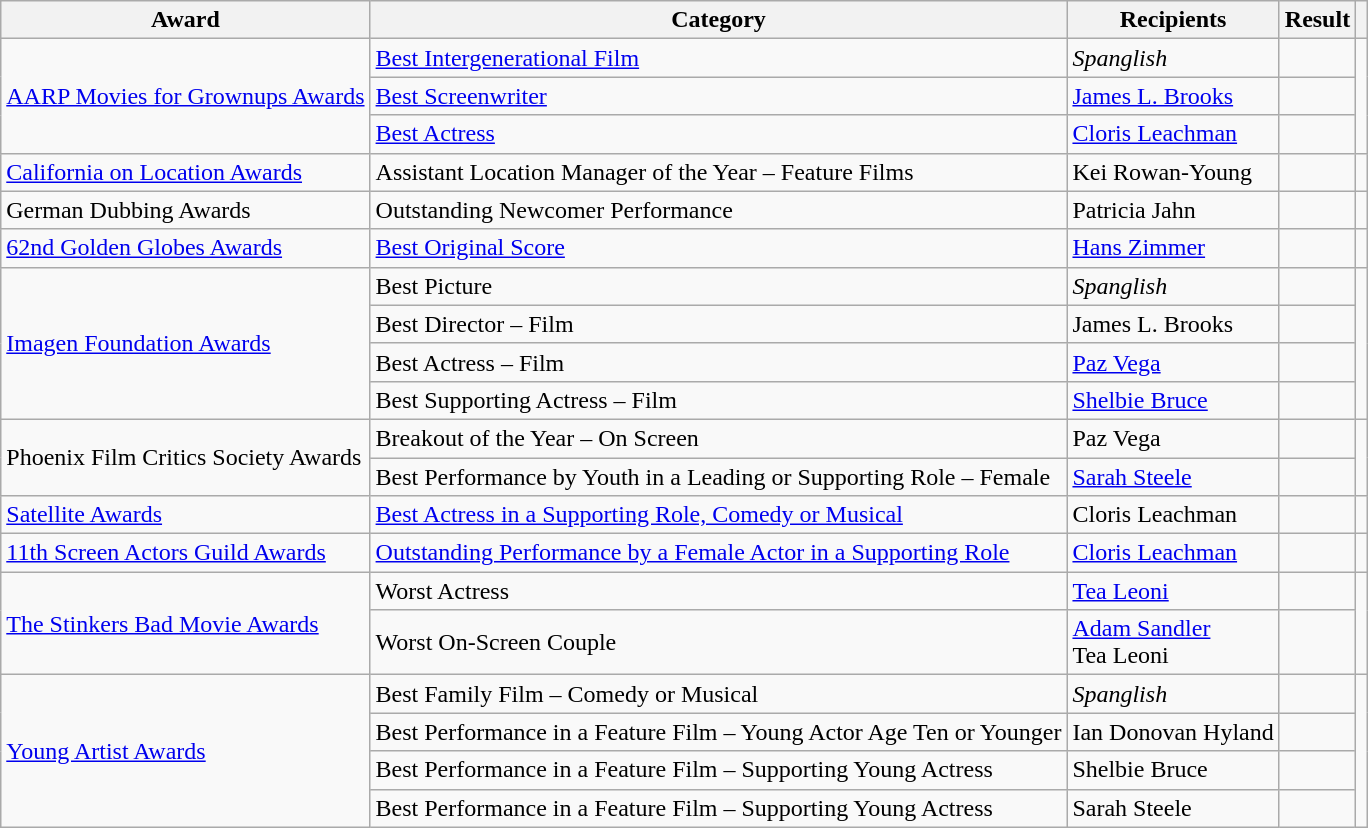<table class="wikitable">
<tr>
<th>Award</th>
<th>Category</th>
<th>Recipients</th>
<th>Result</th>
<th></th>
</tr>
<tr>
<td rowspan="3"><a href='#'>AARP Movies for Grownups Awards</a></td>
<td><a href='#'>Best Intergenerational Film</a></td>
<td><em>Spanglish</em></td>
<td></td>
<td rowspan="3"></td>
</tr>
<tr>
<td><a href='#'>Best Screenwriter</a></td>
<td><a href='#'>James L. Brooks</a></td>
<td></td>
</tr>
<tr>
<td><a href='#'>Best Actress</a></td>
<td><a href='#'>Cloris Leachman</a></td>
<td></td>
</tr>
<tr>
<td><a href='#'>California on Location Awards</a></td>
<td>Assistant Location Manager of the Year – Feature Films</td>
<td>Kei Rowan-Young</td>
<td></td>
<td></td>
</tr>
<tr>
<td>German Dubbing Awards</td>
<td>Outstanding Newcomer Performance</td>
<td>Patricia Jahn</td>
<td></td>
<td></td>
</tr>
<tr>
<td><a href='#'>62nd Golden Globes Awards</a></td>
<td><a href='#'>Best Original Score</a></td>
<td><a href='#'>Hans Zimmer</a></td>
<td></td>
<td></td>
</tr>
<tr>
<td rowspan="4"><a href='#'>Imagen Foundation Awards</a></td>
<td>Best Picture</td>
<td><em>Spanglish</em></td>
<td></td>
<td rowspan="4"></td>
</tr>
<tr>
<td>Best Director – Film</td>
<td>James L. Brooks</td>
<td></td>
</tr>
<tr>
<td>Best Actress – Film</td>
<td><a href='#'>Paz Vega</a></td>
<td></td>
</tr>
<tr>
<td>Best Supporting Actress – Film</td>
<td><a href='#'>Shelbie Bruce</a></td>
<td></td>
</tr>
<tr>
<td rowspan="2">Phoenix Film Critics Society Awards</td>
<td>Breakout of the Year – On Screen</td>
<td>Paz Vega</td>
<td></td>
<td rowspan="2"></td>
</tr>
<tr>
<td>Best Performance by Youth in a Leading or Supporting Role – Female</td>
<td><a href='#'>Sarah Steele</a></td>
<td></td>
</tr>
<tr>
<td><a href='#'>Satellite Awards</a></td>
<td><a href='#'>Best Actress in a Supporting Role, Comedy or Musical</a></td>
<td>Cloris Leachman</td>
<td></td>
<td></td>
</tr>
<tr>
<td><a href='#'>11th Screen Actors Guild Awards</a></td>
<td><a href='#'>Outstanding Performance by a Female Actor in a Supporting Role</a></td>
<td><a href='#'>Cloris Leachman</a></td>
<td></td>
<td></td>
</tr>
<tr>
<td rowspan="2"><a href='#'>The Stinkers Bad Movie Awards</a></td>
<td>Worst Actress</td>
<td><a href='#'>Tea Leoni</a></td>
<td></td>
<td rowspan="2"></td>
</tr>
<tr>
<td>Worst On-Screen Couple</td>
<td><a href='#'>Adam Sandler</a><br>Tea Leoni</td>
<td></td>
</tr>
<tr>
<td rowspan="4"><a href='#'>Young Artist Awards</a></td>
<td>Best Family Film – Comedy or Musical</td>
<td><em>Spanglish</em></td>
<td></td>
<td rowspan="4"></td>
</tr>
<tr>
<td>Best Performance in a Feature Film – Young Actor Age Ten or Younger</td>
<td>Ian Donovan Hyland</td>
<td></td>
</tr>
<tr>
<td>Best Performance in a Feature Film – Supporting Young Actress</td>
<td>Shelbie Bruce</td>
<td></td>
</tr>
<tr>
<td>Best Performance in a Feature Film – Supporting Young Actress</td>
<td>Sarah Steele</td>
<td></td>
</tr>
</table>
